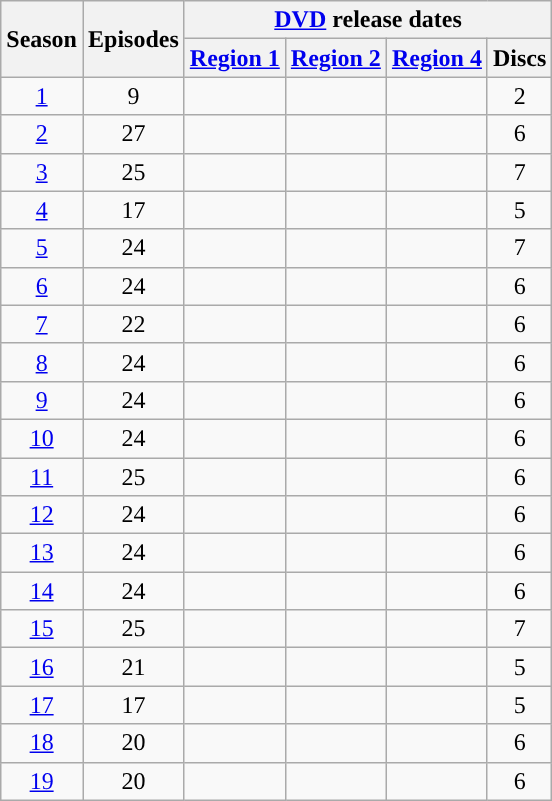<table class="wikitable plainrowheaders" style="text-align: center;">
<tr>
<th scope="col" rowspan="2">Season</th>
<th scope="col" rowspan="2">Episodes</th>
<th scope="col" colspan="4"><a href='#'>DVD</a> release dates</th>
</tr>
<tr>
<th scope="col"><a href='#'>Region 1</a></th>
<th scope="col"><a href='#'>Region 2</a></th>
<th scope="col"><a href='#'>Region 4</a></th>
<th scope="col">Discs</th>
</tr>
<tr>
<td scope="row"><a href='#'>1</a></td>
<td>9</td>
<td></td>
<td></td>
<td></td>
<td>2</td>
</tr>
<tr>
<td scope="row"><a href='#'>2</a></td>
<td>27</td>
<td></td>
<td></td>
<td></td>
<td>6</td>
</tr>
<tr>
<td scope="row"><a href='#'>3</a></td>
<td>25</td>
<td></td>
<td></td>
<td></td>
<td>7</td>
</tr>
<tr>
<td scope="row"><a href='#'>4</a></td>
<td>17</td>
<td></td>
<td></td>
<td></td>
<td>5</td>
</tr>
<tr>
<td scope="row"><a href='#'>5</a></td>
<td>24</td>
<td></td>
<td></td>
<td></td>
<td>7</td>
</tr>
<tr>
<td scope="row"><a href='#'>6</a></td>
<td>24</td>
<td></td>
<td></td>
<td></td>
<td>6</td>
</tr>
<tr>
<td scope="row"><a href='#'>7</a></td>
<td>22</td>
<td></td>
<td></td>
<td></td>
<td>6</td>
</tr>
<tr>
<td scope="row"><a href='#'>8</a></td>
<td>24</td>
<td></td>
<td></td>
<td></td>
<td>6</td>
</tr>
<tr>
<td scope="row"><a href='#'>9</a></td>
<td>24</td>
<td></td>
<td></td>
<td></td>
<td>6</td>
</tr>
<tr>
<td scope="row"><a href='#'>10</a></td>
<td>24</td>
<td></td>
<td></td>
<td></td>
<td>6</td>
</tr>
<tr>
<td scope="row"><a href='#'>11</a></td>
<td>25</td>
<td></td>
<td></td>
<td></td>
<td>6</td>
</tr>
<tr>
<td scope="row"><a href='#'>12</a></td>
<td>24</td>
<td></td>
<td></td>
<td></td>
<td>6</td>
</tr>
<tr>
<td scope="row"><a href='#'>13</a></td>
<td>24</td>
<td></td>
<td></td>
<td></td>
<td>6</td>
</tr>
<tr>
<td scope="row"><a href='#'>14</a></td>
<td>24</td>
<td></td>
<td></td>
<td></td>
<td>6</td>
</tr>
<tr>
<td scope="row"><a href='#'>15</a></td>
<td>25</td>
<td></td>
<td></td>
<td></td>
<td>7</td>
</tr>
<tr>
<td scope="row"><a href='#'>16</a></td>
<td>21</td>
<td></td>
<td></td>
<td></td>
<td>5</td>
</tr>
<tr>
<td scope="row"><a href='#'>17</a></td>
<td>17</td>
<td></td>
<td></td>
<td></td>
<td>5</td>
</tr>
<tr>
<td scope="row"><a href='#'>18</a></td>
<td>20</td>
<td></td>
<td></td>
<td></td>
<td>6</td>
</tr>
<tr>
<td scope="row"><a href='#'>19</a></td>
<td>20</td>
<td></td>
<td></td>
<td></td>
<td>6</td>
</tr>
</table>
